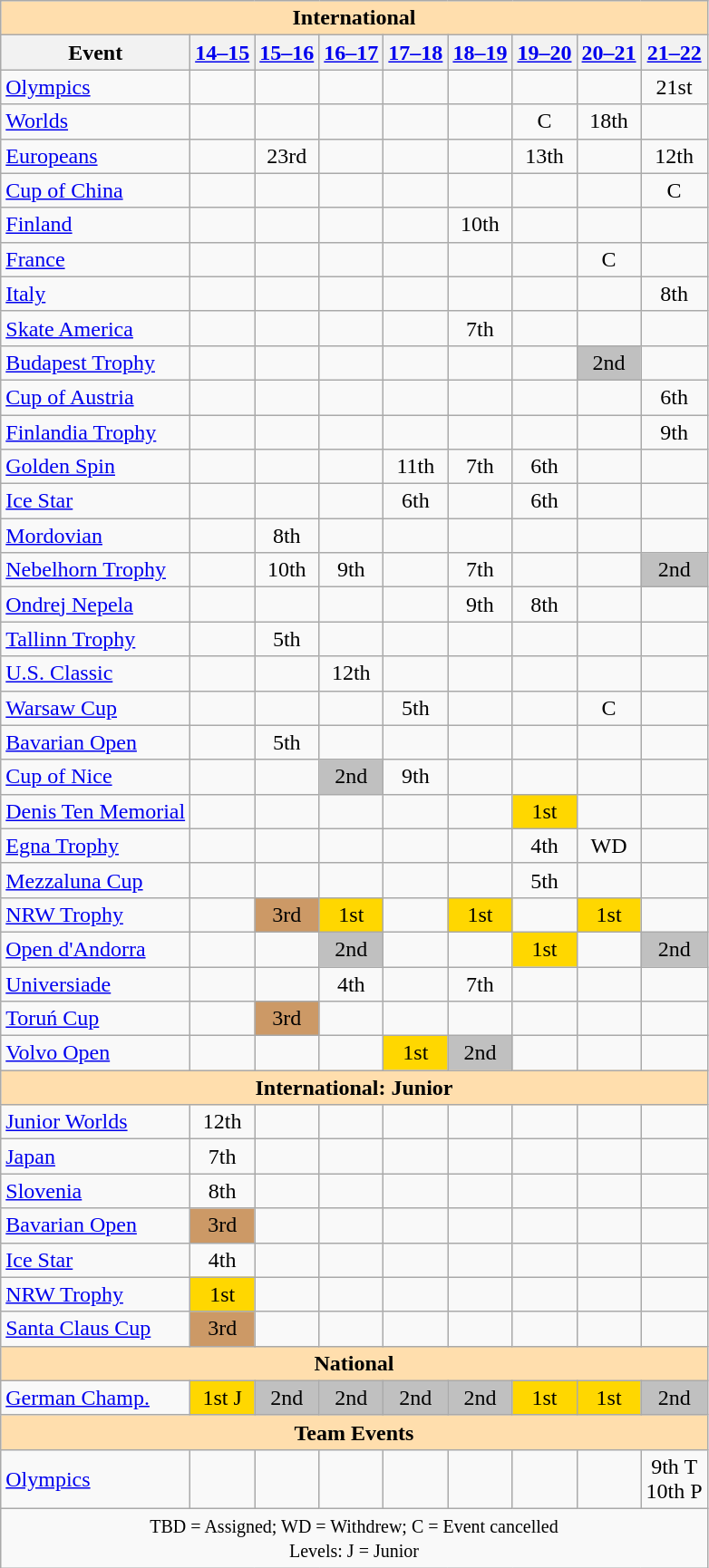<table class="wikitable" style="text-align:center">
<tr>
<th style="background-color: #ffdead; " colspan=9 align=center>International</th>
</tr>
<tr>
<th>Event</th>
<th><a href='#'>14–15</a></th>
<th><a href='#'>15–16</a></th>
<th><a href='#'>16–17</a></th>
<th><a href='#'>17–18</a></th>
<th><a href='#'>18–19</a></th>
<th><a href='#'>19–20</a></th>
<th><a href='#'>20–21</a></th>
<th><a href='#'>21–22</a></th>
</tr>
<tr>
<td align=left><a href='#'>Olympics</a></td>
<td></td>
<td></td>
<td></td>
<td></td>
<td></td>
<td></td>
<td></td>
<td>21st</td>
</tr>
<tr>
<td align=left><a href='#'>Worlds</a></td>
<td></td>
<td></td>
<td></td>
<td></td>
<td></td>
<td>C</td>
<td>18th</td>
<td></td>
</tr>
<tr>
<td align=left><a href='#'>Europeans</a></td>
<td></td>
<td>23rd</td>
<td></td>
<td></td>
<td></td>
<td>13th</td>
<td></td>
<td>12th</td>
</tr>
<tr>
<td align=left> <a href='#'>Cup of China</a></td>
<td></td>
<td></td>
<td></td>
<td></td>
<td></td>
<td></td>
<td></td>
<td>C</td>
</tr>
<tr>
<td align=left> <a href='#'>Finland</a></td>
<td></td>
<td></td>
<td></td>
<td></td>
<td>10th</td>
<td></td>
<td></td>
<td></td>
</tr>
<tr>
<td align=left> <a href='#'>France</a></td>
<td></td>
<td></td>
<td></td>
<td></td>
<td></td>
<td></td>
<td>C</td>
<td></td>
</tr>
<tr>
<td align=left> <a href='#'>Italy</a></td>
<td></td>
<td></td>
<td></td>
<td></td>
<td></td>
<td></td>
<td></td>
<td>8th</td>
</tr>
<tr>
<td align=left> <a href='#'>Skate America</a></td>
<td></td>
<td></td>
<td></td>
<td></td>
<td>7th</td>
<td></td>
<td></td>
<td></td>
</tr>
<tr>
<td align=left> <a href='#'>Budapest Trophy</a></td>
<td></td>
<td></td>
<td></td>
<td></td>
<td></td>
<td></td>
<td bgcolor=silver>2nd</td>
<td></td>
</tr>
<tr>
<td align=left> <a href='#'>Cup of Austria</a></td>
<td></td>
<td></td>
<td></td>
<td></td>
<td></td>
<td></td>
<td></td>
<td>6th</td>
</tr>
<tr>
<td align=left> <a href='#'>Finlandia Trophy</a></td>
<td></td>
<td></td>
<td></td>
<td></td>
<td></td>
<td></td>
<td></td>
<td>9th</td>
</tr>
<tr>
<td align=left> <a href='#'>Golden Spin</a></td>
<td></td>
<td></td>
<td></td>
<td>11th</td>
<td>7th</td>
<td>6th</td>
<td></td>
<td></td>
</tr>
<tr>
<td align=left> <a href='#'>Ice Star</a></td>
<td></td>
<td></td>
<td></td>
<td>6th</td>
<td></td>
<td>6th</td>
<td></td>
<td></td>
</tr>
<tr>
<td align=left> <a href='#'>Mordovian</a></td>
<td></td>
<td>8th</td>
<td></td>
<td></td>
<td></td>
<td></td>
<td></td>
<td></td>
</tr>
<tr>
<td align=left> <a href='#'>Nebelhorn Trophy</a></td>
<td></td>
<td>10th</td>
<td>9th</td>
<td></td>
<td>7th</td>
<td></td>
<td></td>
<td bgcolor=silver>2nd</td>
</tr>
<tr>
<td align=left> <a href='#'>Ondrej Nepela</a></td>
<td></td>
<td></td>
<td></td>
<td></td>
<td>9th</td>
<td>8th</td>
<td></td>
<td></td>
</tr>
<tr>
<td align=left> <a href='#'>Tallinn Trophy</a></td>
<td></td>
<td>5th</td>
<td></td>
<td></td>
<td></td>
<td></td>
<td></td>
<td></td>
</tr>
<tr>
<td align=left> <a href='#'>U.S. Classic</a></td>
<td></td>
<td></td>
<td>12th</td>
<td></td>
<td></td>
<td></td>
<td></td>
<td></td>
</tr>
<tr>
<td align=left> <a href='#'>Warsaw Cup</a></td>
<td></td>
<td></td>
<td></td>
<td>5th</td>
<td></td>
<td></td>
<td>C</td>
<td></td>
</tr>
<tr>
<td align=left><a href='#'>Bavarian Open</a></td>
<td></td>
<td>5th</td>
<td></td>
<td></td>
<td></td>
<td></td>
<td></td>
<td></td>
</tr>
<tr>
<td align=left><a href='#'>Cup of Nice</a></td>
<td></td>
<td></td>
<td bgcolor=silver>2nd</td>
<td>9th</td>
<td></td>
<td></td>
<td></td>
<td></td>
</tr>
<tr>
<td align=left><a href='#'>Denis Ten Memorial</a></td>
<td></td>
<td></td>
<td></td>
<td></td>
<td></td>
<td bgcolor=gold>1st</td>
<td></td>
<td></td>
</tr>
<tr>
<td align=left><a href='#'>Egna Trophy</a></td>
<td></td>
<td></td>
<td></td>
<td></td>
<td></td>
<td>4th</td>
<td>WD</td>
<td></td>
</tr>
<tr>
<td align=left><a href='#'>Mezzaluna Cup</a></td>
<td></td>
<td></td>
<td></td>
<td></td>
<td></td>
<td>5th</td>
<td></td>
<td></td>
</tr>
<tr>
<td align=left><a href='#'>NRW Trophy</a></td>
<td></td>
<td bgcolor=cc9966>3rd</td>
<td bgcolor=gold>1st</td>
<td></td>
<td bgcolor=gold>1st</td>
<td></td>
<td bgcolor=gold>1st</td>
<td></td>
</tr>
<tr>
<td align=left><a href='#'>Open d'Andorra</a></td>
<td></td>
<td></td>
<td bgcolor=silver>2nd</td>
<td></td>
<td></td>
<td bgcolor=gold>1st</td>
<td></td>
<td bgcolor=silver>2nd</td>
</tr>
<tr>
<td align=left><a href='#'>Universiade</a></td>
<td></td>
<td></td>
<td>4th</td>
<td></td>
<td>7th</td>
<td></td>
<td></td>
<td></td>
</tr>
<tr>
<td align=left><a href='#'>Toruń Cup</a></td>
<td></td>
<td bgcolor=cc9966>3rd</td>
<td></td>
<td></td>
<td></td>
<td></td>
<td></td>
<td></td>
</tr>
<tr>
<td align=left><a href='#'>Volvo Open</a></td>
<td></td>
<td></td>
<td></td>
<td bgcolor=gold>1st</td>
<td bgcolor=silver>2nd</td>
<td></td>
<td></td>
<td></td>
</tr>
<tr>
<th style="background-color: #ffdead; " colspan=9 align=center>International: Junior</th>
</tr>
<tr>
<td align=left><a href='#'>Junior Worlds</a></td>
<td>12th</td>
<td></td>
<td></td>
<td></td>
<td></td>
<td></td>
<td></td>
<td></td>
</tr>
<tr>
<td align=left> <a href='#'>Japan</a></td>
<td>7th</td>
<td></td>
<td></td>
<td></td>
<td></td>
<td></td>
<td></td>
<td></td>
</tr>
<tr>
<td align=left> <a href='#'>Slovenia</a></td>
<td>8th</td>
<td></td>
<td></td>
<td></td>
<td></td>
<td></td>
<td></td>
<td></td>
</tr>
<tr>
<td align=left><a href='#'>Bavarian Open</a></td>
<td bgcolor=cc9966>3rd</td>
<td></td>
<td></td>
<td></td>
<td></td>
<td></td>
<td></td>
<td></td>
</tr>
<tr>
<td align=left><a href='#'>Ice Star</a></td>
<td>4th</td>
<td></td>
<td></td>
<td></td>
<td></td>
<td></td>
<td></td>
<td></td>
</tr>
<tr>
<td align=left><a href='#'>NRW Trophy</a></td>
<td bgcolor=gold>1st</td>
<td></td>
<td></td>
<td></td>
<td></td>
<td></td>
<td></td>
<td></td>
</tr>
<tr>
<td align=left><a href='#'>Santa Claus Cup</a></td>
<td bgcolor=cc9966>3rd</td>
<td></td>
<td></td>
<td></td>
<td></td>
<td></td>
<td></td>
<td></td>
</tr>
<tr>
<th style="background-color: #ffdead; " colspan=9 align=center>National</th>
</tr>
<tr>
<td align=left><a href='#'>German Champ.</a></td>
<td bgcolor=gold>1st J</td>
<td bgcolor=silver>2nd</td>
<td bgcolor=silver>2nd</td>
<td bgcolor=silver>2nd</td>
<td bgcolor=silver>2nd</td>
<td bgcolor=gold>1st</td>
<td bgcolor=gold>1st</td>
<td bgcolor=silver>2nd</td>
</tr>
<tr>
<th style="background-color: #ffdead; " colspan=9 align=center>Team Events</th>
</tr>
<tr>
<td align=left><a href='#'>Olympics</a></td>
<td></td>
<td></td>
<td></td>
<td></td>
<td></td>
<td></td>
<td></td>
<td>9th T <br> 10th P</td>
</tr>
<tr>
<td colspan=9 align=center><small> TBD = Assigned; WD = Withdrew; C = Event cancelled <br> Levels: J = Junior </small></td>
</tr>
</table>
